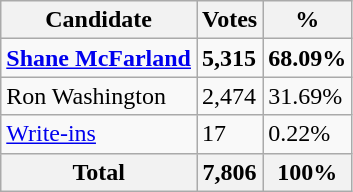<table class="wikitable">
<tr>
<th>Candidate</th>
<th>Votes</th>
<th>%</th>
</tr>
<tr>
<td><strong><a href='#'>Shane McFarland</a></strong></td>
<td><strong>5,315</strong></td>
<td><strong>68.09%</strong></td>
</tr>
<tr>
<td>Ron Washington</td>
<td>2,474</td>
<td>31.69%</td>
</tr>
<tr>
<td><a href='#'>Write-ins</a></td>
<td>17</td>
<td>0.22%</td>
</tr>
<tr>
<th>Total</th>
<th>7,806</th>
<th>100%</th>
</tr>
</table>
